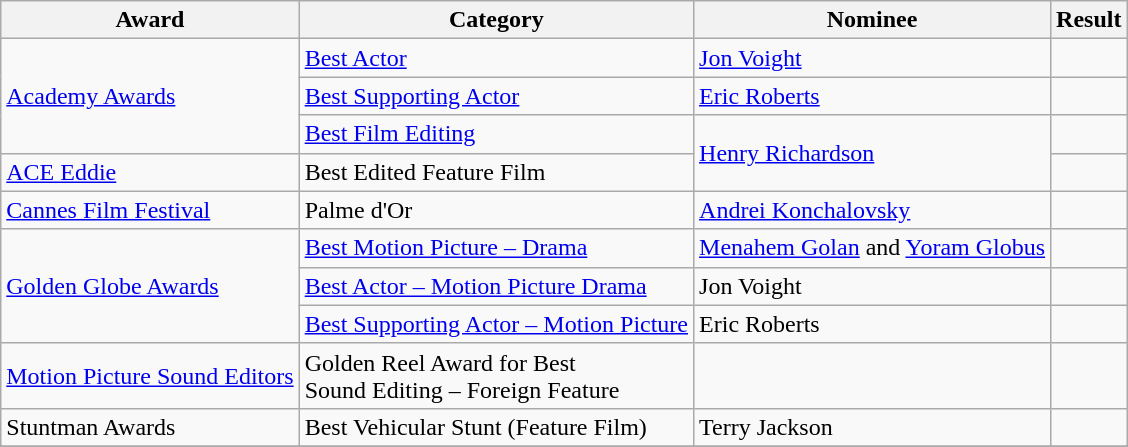<table class="wikitable">
<tr>
<th>Award</th>
<th>Category</th>
<th>Nominee</th>
<th>Result</th>
</tr>
<tr>
<td rowspan=3><a href='#'>Academy Awards</a></td>
<td><a href='#'>Best Actor</a></td>
<td><a href='#'>Jon Voight</a></td>
<td></td>
</tr>
<tr>
<td><a href='#'>Best Supporting Actor</a></td>
<td><a href='#'>Eric Roberts</a></td>
<td></td>
</tr>
<tr>
<td><a href='#'>Best Film Editing</a></td>
<td rowspan=2><a href='#'>Henry Richardson</a></td>
<td></td>
</tr>
<tr>
<td><a href='#'>ACE Eddie</a></td>
<td>Best Edited Feature Film</td>
<td></td>
</tr>
<tr>
<td><a href='#'>Cannes Film Festival</a></td>
<td>Palme d'Or</td>
<td><a href='#'>Andrei Konchalovsky</a></td>
<td></td>
</tr>
<tr>
<td rowspan=3><a href='#'>Golden Globe Awards</a></td>
<td><a href='#'>Best Motion Picture – Drama</a></td>
<td><a href='#'>Menahem Golan</a> and <a href='#'>Yoram Globus</a></td>
<td></td>
</tr>
<tr>
<td><a href='#'>Best Actor – Motion Picture Drama</a></td>
<td>Jon Voight</td>
<td></td>
</tr>
<tr>
<td><a href='#'>Best Supporting Actor – Motion Picture</a></td>
<td>Eric Roberts</td>
<td></td>
</tr>
<tr>
<td><a href='#'>Motion Picture Sound Editors</a></td>
<td>Golden Reel Award for Best<br>Sound Editing – Foreign Feature</td>
<td></td>
<td></td>
</tr>
<tr>
<td>Stuntman Awards</td>
<td>Best Vehicular Stunt (Feature Film)</td>
<td>Terry Jackson</td>
<td></td>
</tr>
<tr>
</tr>
</table>
